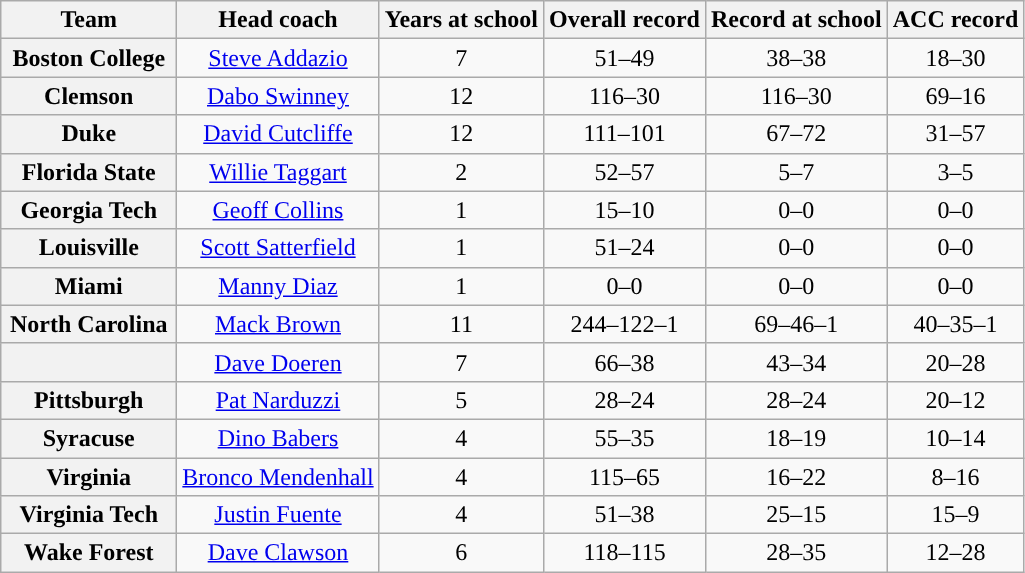<table class="wikitable sortable" style="text-align: center;">
<tr>
<th width="110">Team</th>
<th>Head coach</th>
<th>Years at school</th>
<th>Overall record</th>
<th>Record at school</th>
<th>ACC record</th>
</tr>
<tr>
<th>Boston College</th>
<td><a href='#'>Steve Addazio</a></td>
<td>7</td>
<td>51–49</td>
<td>38–38</td>
<td>18–30</td>
</tr>
<tr>
<th>Clemson</th>
<td><a href='#'>Dabo Swinney</a></td>
<td>12</td>
<td>116–30</td>
<td>116–30</td>
<td>69–16</td>
</tr>
<tr>
<th>Duke</th>
<td><a href='#'>David Cutcliffe</a></td>
<td>12</td>
<td>111–101</td>
<td>67–72</td>
<td>31–57</td>
</tr>
<tr>
<th>Florida State</th>
<td><a href='#'>Willie Taggart</a></td>
<td>2</td>
<td>52–57</td>
<td>5–7</td>
<td>3–5</td>
</tr>
<tr>
<th>Georgia Tech</th>
<td><a href='#'>Geoff Collins</a></td>
<td>1</td>
<td>15–10</td>
<td>0–0</td>
<td>0–0</td>
</tr>
<tr>
<th>Louisville</th>
<td><a href='#'>Scott Satterfield</a></td>
<td>1</td>
<td>51–24</td>
<td>0–0</td>
<td>0–0</td>
</tr>
<tr>
<th>Miami</th>
<td><a href='#'>Manny Diaz</a></td>
<td>1</td>
<td>0–0</td>
<td>0–0</td>
<td>0–0</td>
</tr>
<tr>
<th>North Carolina</th>
<td><a href='#'>Mack Brown</a></td>
<td>11</td>
<td>244–122–1</td>
<td>69–46–1</td>
<td>40–35–1</td>
</tr>
<tr>
<th></th>
<td><a href='#'>Dave Doeren</a></td>
<td>7</td>
<td>66–38</td>
<td>43–34</td>
<td>20–28</td>
</tr>
<tr>
<th>Pittsburgh</th>
<td><a href='#'>Pat Narduzzi</a></td>
<td>5</td>
<td>28–24</td>
<td>28–24</td>
<td>20–12</td>
</tr>
<tr>
<th>Syracuse</th>
<td><a href='#'>Dino Babers</a></td>
<td>4</td>
<td>55–35</td>
<td>18–19</td>
<td>10–14</td>
</tr>
<tr>
<th>Virginia</th>
<td><a href='#'>Bronco Mendenhall</a></td>
<td>4</td>
<td>115–65</td>
<td>16–22</td>
<td>8–16</td>
</tr>
<tr>
<th>Virginia Tech</th>
<td><a href='#'>Justin Fuente</a></td>
<td>4</td>
<td>51–38</td>
<td>25–15</td>
<td>15–9</td>
</tr>
<tr>
<th>Wake Forest</th>
<td><a href='#'>Dave Clawson</a></td>
<td>6</td>
<td>118–115</td>
<td>28–35</td>
<td>12–28</td>
</tr>
</table>
